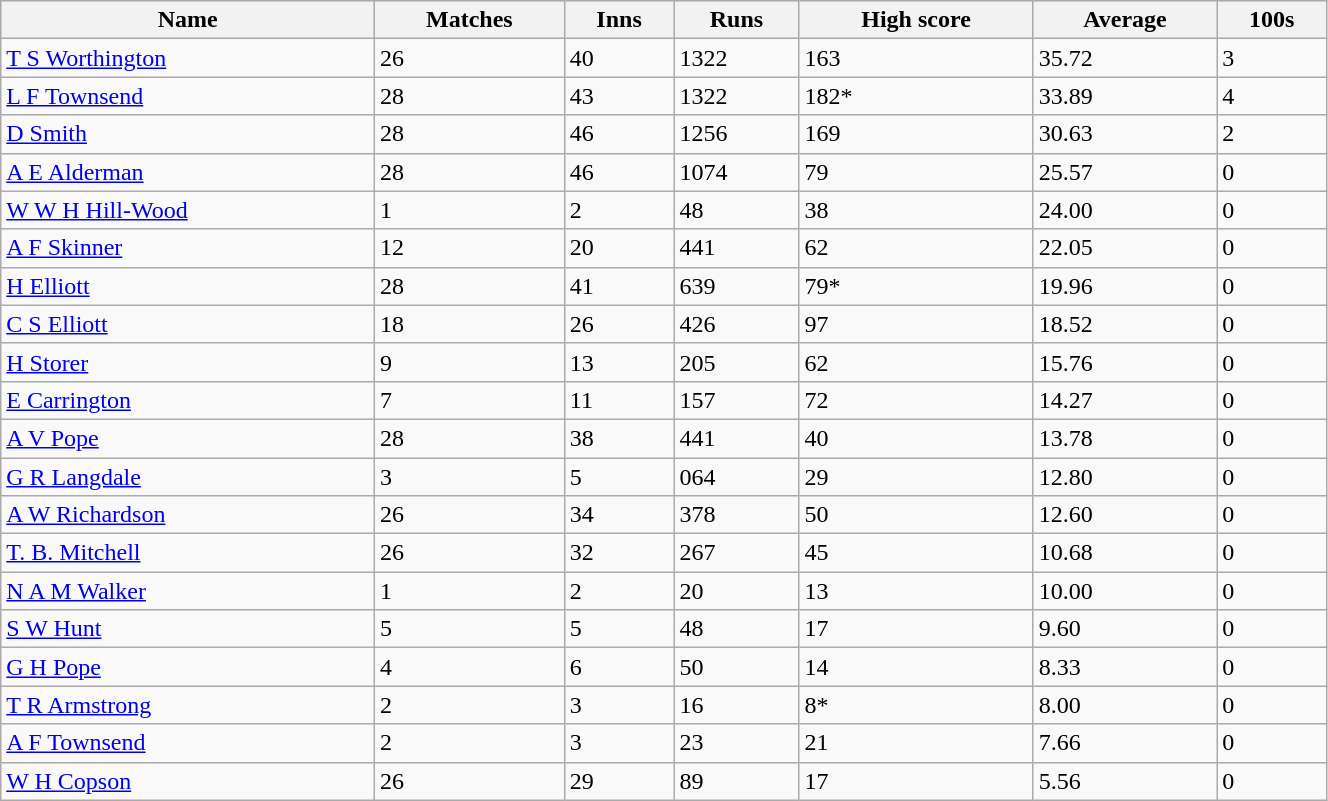<table class="wikitable sortable" style="width:70%;">
<tr style="background:#efefef;">
<th>Name</th>
<th>Matches</th>
<th>Inns</th>
<th>Runs</th>
<th>High score</th>
<th>Average</th>
<th>100s</th>
</tr>
<tr>
<td><a href='#'>T S Worthington</a></td>
<td>26</td>
<td>40</td>
<td>1322</td>
<td>163</td>
<td>35.72</td>
<td>3</td>
</tr>
<tr>
<td><a href='#'>L F Townsend</a></td>
<td>28</td>
<td>43</td>
<td>1322</td>
<td>182*</td>
<td>33.89</td>
<td>4</td>
</tr>
<tr>
<td><a href='#'>D Smith</a></td>
<td>28</td>
<td>46</td>
<td>1256</td>
<td>169</td>
<td>30.63</td>
<td>2</td>
</tr>
<tr>
<td><a href='#'>A E Alderman</a></td>
<td>28</td>
<td>46</td>
<td>1074</td>
<td>79</td>
<td>25.57</td>
<td>0</td>
</tr>
<tr>
<td><a href='#'>W W H Hill-Wood</a></td>
<td>1</td>
<td>2</td>
<td>48</td>
<td>38</td>
<td>24.00</td>
<td>0</td>
</tr>
<tr>
<td><a href='#'>A F Skinner</a></td>
<td>12</td>
<td>20</td>
<td>441</td>
<td>62</td>
<td>22.05</td>
<td>0</td>
</tr>
<tr>
<td><a href='#'>H Elliott</a></td>
<td>28</td>
<td>41</td>
<td>639</td>
<td>79*</td>
<td>19.96</td>
<td>0</td>
</tr>
<tr>
<td><a href='#'>C S Elliott</a></td>
<td>18</td>
<td>26</td>
<td>426</td>
<td>97</td>
<td>18.52</td>
<td>0</td>
</tr>
<tr>
<td><a href='#'>H Storer</a></td>
<td>9</td>
<td>13</td>
<td>205</td>
<td>62</td>
<td>15.76</td>
<td>0</td>
</tr>
<tr>
<td><a href='#'>E Carrington</a></td>
<td>7</td>
<td>11</td>
<td>157</td>
<td>72</td>
<td>14.27</td>
<td>0</td>
</tr>
<tr>
<td><a href='#'>A V Pope</a></td>
<td>28</td>
<td>38</td>
<td>441</td>
<td>40</td>
<td>13.78</td>
<td>0</td>
</tr>
<tr>
<td><a href='#'>G R Langdale</a></td>
<td>3</td>
<td>5</td>
<td>064</td>
<td>29</td>
<td>12.80</td>
<td>0</td>
</tr>
<tr>
<td><a href='#'>A W Richardson</a></td>
<td>26</td>
<td>34</td>
<td>378</td>
<td>50</td>
<td>12.60</td>
<td>0</td>
</tr>
<tr>
<td><a href='#'>T. B. Mitchell</a></td>
<td>26</td>
<td>32</td>
<td>267</td>
<td>45</td>
<td>10.68</td>
<td>0</td>
</tr>
<tr>
<td><a href='#'>N A M Walker</a></td>
<td>1</td>
<td>2</td>
<td>20</td>
<td>13</td>
<td>10.00</td>
<td>0</td>
</tr>
<tr>
<td><a href='#'>S W Hunt</a></td>
<td>5</td>
<td>5</td>
<td>48</td>
<td>17</td>
<td>9.60</td>
<td>0</td>
</tr>
<tr>
<td><a href='#'>G H Pope</a></td>
<td>4</td>
<td>6</td>
<td>50</td>
<td>14</td>
<td>8.33</td>
<td>0</td>
</tr>
<tr>
<td><a href='#'>T R Armstrong</a></td>
<td>2</td>
<td>3</td>
<td>16</td>
<td>8*</td>
<td>8.00</td>
<td>0</td>
</tr>
<tr>
<td><a href='#'>A F Townsend</a></td>
<td>2</td>
<td>3</td>
<td>23</td>
<td>21</td>
<td>7.66</td>
<td>0</td>
</tr>
<tr>
<td><a href='#'>W H Copson</a></td>
<td>26</td>
<td>29</td>
<td>89</td>
<td>17</td>
<td>5.56</td>
<td>0</td>
</tr>
</table>
